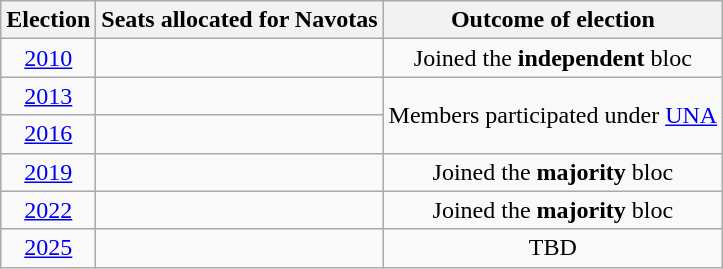<table class="wikitable" style="text-align:center;">
<tr>
<th>Election</th>
<th>Seats allocated for Navotas</th>
<th>Outcome of election</th>
</tr>
<tr>
<td><a href='#'>2010</a></td>
<td></td>
<td>Joined the <strong>independent</strong> bloc</td>
</tr>
<tr>
<td><a href='#'>2013</a></td>
<td></td>
<td rowspan="2">Members participated under <a href='#'>UNA</a></td>
</tr>
<tr>
<td><a href='#'>2016</a></td>
<td></td>
</tr>
<tr>
<td><a href='#'>2019</a></td>
<td></td>
<td>Joined the <strong>majority</strong> bloc</td>
</tr>
<tr>
<td><a href='#'>2022</a></td>
<td></td>
<td>Joined the <strong>majority</strong> bloc</td>
</tr>
<tr>
<td><a href='#'>2025</a></td>
<td></td>
<td>TBD</td>
</tr>
</table>
